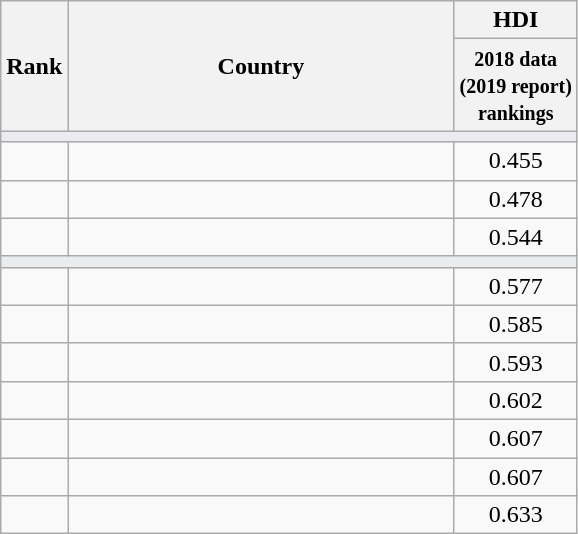<table class="wikitable sortable" style="text-align:center">
<tr>
<th scope="col" rowspan="2" data-sort-type="number">Rank</th>
<th scope="col" rowspan="2" style="width:250px;">Country</th>
<th scope="col" colspan="2">HDI</th>
</tr>
<tr>
<th scope="col" style="width:75px;" data-sort-type="number"><small>2018 data (2019 report) rankings</small></th>
</tr>
<tr>
<td scope="row" colspan="4" style="color:#900; background-color:#EAECF0;"></td>
</tr>
<tr>
<td></td>
<td style="text-align:left"></td>
<td>0.455</td>
</tr>
<tr>
<td></td>
<td style="text-align:left"></td>
<td>0.478</td>
</tr>
<tr>
<td></td>
<td style="text-align:left"></td>
<td>0.544</td>
</tr>
<tr>
<td scope="row" colspan="4" style="color:#fc0; background-color:#EAECF0;"></td>
</tr>
<tr>
<td></td>
<td style="text-align:left"></td>
<td>0.577</td>
</tr>
<tr>
<td></td>
<td style="text-align:left"></td>
<td>0.585</td>
</tr>
<tr>
<td></td>
<td style="text-align:left"></td>
<td>0.593</td>
</tr>
<tr>
<td></td>
<td style="text-align:left"></td>
<td>0.602</td>
</tr>
<tr>
<td></td>
<td style="text-align:left"></td>
<td>0.607</td>
</tr>
<tr>
<td></td>
<td style="text-align:left"></td>
<td>0.607</td>
</tr>
<tr>
<td></td>
<td style="text-align:left"></td>
<td>0.633</td>
</tr>
</table>
